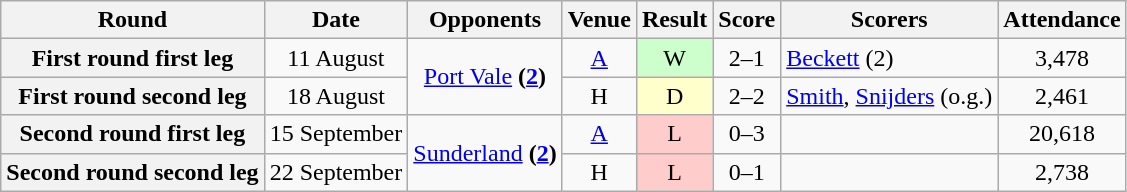<table class="wikitable" style="text-align:center">
<tr>
<th>Round</th>
<th>Date</th>
<th>Opponents</th>
<th>Venue</th>
<th>Result</th>
<th>Score</th>
<th>Scorers</th>
<th>Attendance</th>
</tr>
<tr>
<th>First round first leg</th>
<td>11 August</td>
<td rowspan=2><a href='#'>Port Vale</a> <strong>(<a href='#'>2</a>)</strong></td>
<td><a href='#'>A</a></td>
<td style="background-color:#CCFFCC">W</td>
<td>2–1</td>
<td align="left"><a href='#'>Beckett</a> (2)</td>
<td>3,478</td>
</tr>
<tr>
<th>First round second leg</th>
<td>18 August</td>
<td>H</td>
<td style="background-color:#FFFFCC">D</td>
<td>2–2</td>
<td align="left"><a href='#'>Smith</a>, <a href='#'>Snijders</a> (o.g.)</td>
<td>2,461</td>
</tr>
<tr>
<th>Second round first leg</th>
<td>15 September</td>
<td rowspan=2><a href='#'>Sunderland</a> <strong>(<a href='#'>2</a>)</strong></td>
<td><a href='#'>A</a></td>
<td style="background-color:#FFCCCC">L</td>
<td>0–3</td>
<td align="left"></td>
<td>20,618</td>
</tr>
<tr>
<th>Second round second leg</th>
<td>22 September</td>
<td>H</td>
<td style="background-color:#FFCCCC">L</td>
<td>0–1</td>
<td align="left"></td>
<td>2,738</td>
</tr>
</table>
